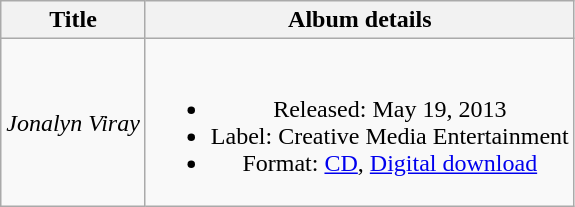<table class="wikitable plainrowheaders" style="text-align:center;">
<tr>
<th scope="col">Title</th>
<th scope="col">Album details</th>
</tr>
<tr>
<td><em>Jonalyn Viray</em></td>
<td><br><ul><li>Released: May 19, 2013</li><li>Label: Creative Media Entertainment</li><li>Format: <a href='#'>CD</a>, <a href='#'>Digital download</a></li></ul></td>
</tr>
</table>
